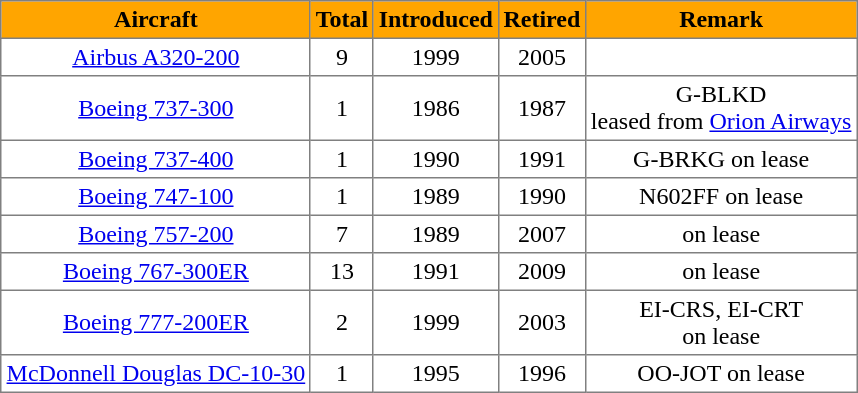<table class="toccolours" border="1" cellpadding="3" style="border-collapse:collapse;margin:auto;text-align:center">
<tr bgcolor=orange>
<th>Aircraft</th>
<th>Total</th>
<th>Introduced</th>
<th>Retired</th>
<th>Remark</th>
</tr>
<tr>
<td><a href='#'>Airbus A320-200</a></td>
<td>9</td>
<td>1999</td>
<td>2005</td>
<td></td>
</tr>
<tr>
<td><a href='#'>Boeing 737-300</a></td>
<td>1</td>
<td>1986</td>
<td>1987</td>
<td>G-BLKD<br>leased from <a href='#'>Orion Airways</a></td>
</tr>
<tr>
<td><a href='#'>Boeing 737-400</a></td>
<td>1</td>
<td>1990</td>
<td>1991</td>
<td>G-BRKG on lease</td>
</tr>
<tr>
<td><a href='#'>Boeing 747-100</a></td>
<td>1</td>
<td>1989</td>
<td>1990</td>
<td>N602FF on lease</td>
</tr>
<tr>
<td><a href='#'>Boeing 757-200</a></td>
<td>7</td>
<td>1989</td>
<td>2007</td>
<td>on lease</td>
</tr>
<tr>
<td><a href='#'>Boeing 767-300ER</a></td>
<td>13</td>
<td>1991</td>
<td>2009</td>
<td>on lease</td>
</tr>
<tr>
<td><a href='#'>Boeing 777-200ER</a></td>
<td>2</td>
<td>1999</td>
<td>2003</td>
<td>EI-CRS, EI-CRT<br>on lease</td>
</tr>
<tr>
<td><a href='#'>McDonnell Douglas DC-10-30</a></td>
<td>1</td>
<td>1995</td>
<td>1996</td>
<td>OO-JOT on lease</td>
</tr>
</table>
